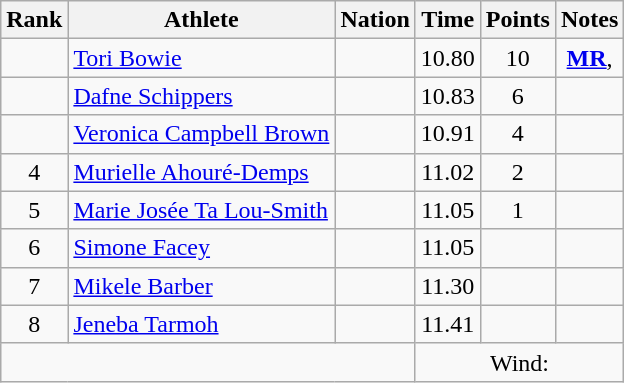<table class="wikitable mw-datatable sortable" style="text-align:center;">
<tr>
<th>Rank</th>
<th>Athlete</th>
<th>Nation</th>
<th>Time</th>
<th>Points</th>
<th>Notes</th>
</tr>
<tr>
<td></td>
<td align=left><a href='#'>Tori Bowie</a></td>
<td align=left></td>
<td>10.80</td>
<td>10</td>
<td><strong><a href='#'>MR</a></strong>, </td>
</tr>
<tr>
<td></td>
<td align=left><a href='#'>Dafne Schippers</a></td>
<td align=left></td>
<td>10.83</td>
<td>6</td>
<td></td>
</tr>
<tr>
<td></td>
<td align=left><a href='#'>Veronica Campbell Brown</a></td>
<td align=left></td>
<td>10.91</td>
<td>4</td>
<td></td>
</tr>
<tr>
<td>4</td>
<td align=left><a href='#'>Murielle Ahouré-Demps</a></td>
<td align=left></td>
<td>11.02</td>
<td>2</td>
<td></td>
</tr>
<tr>
<td>5</td>
<td align=left><a href='#'>Marie Josée Ta Lou-Smith</a></td>
<td align=left></td>
<td>11.05</td>
<td>1</td>
<td></td>
</tr>
<tr>
<td>6</td>
<td align=left><a href='#'>Simone Facey</a></td>
<td align=left></td>
<td>11.05</td>
<td></td>
<td></td>
</tr>
<tr>
<td>7</td>
<td align=left><a href='#'>Mikele Barber</a></td>
<td align=left></td>
<td>11.30</td>
<td></td>
<td></td>
</tr>
<tr>
<td>8</td>
<td align=left><a href='#'>Jeneba Tarmoh</a></td>
<td align=left></td>
<td>11.41</td>
<td></td>
<td></td>
</tr>
<tr class="sortbottom">
<td colspan=3></td>
<td colspan=3>Wind: </td>
</tr>
</table>
